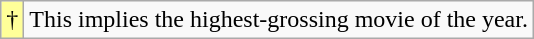<table class="wikitable">
<tr>
<td style="background-color:#FFFF99"align="center">†</td>
<td>This implies the highest-grossing movie of the year.</td>
</tr>
</table>
